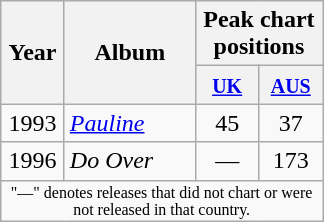<table class="wikitable" style="text-align:center;">
<tr>
<th rowspan="2" style="width:35px;">Year</th>
<th rowspan="2" style="width:80px;">Album</th>
<th colspan="2">Peak chart positions</th>
</tr>
<tr>
<th style="width:35px;"><small><a href='#'>UK</a></small><br></th>
<th style="width:35px;"><small><a href='#'>AUS</a></small><br></th>
</tr>
<tr>
<td scope="row">1993</td>
<td style="text-align:left;"><em><a href='#'>Pauline</a></em></td>
<td>45</td>
<td>37</td>
</tr>
<tr>
<td scope="row">1996</td>
<td style="text-align:left;"><em>Do Over</em></td>
<td>—</td>
<td>173</td>
</tr>
<tr>
<td colspan="6" style="text-align:center; font-size:8pt;">"—" denotes releases that did not chart or were not released in that country.</td>
</tr>
</table>
